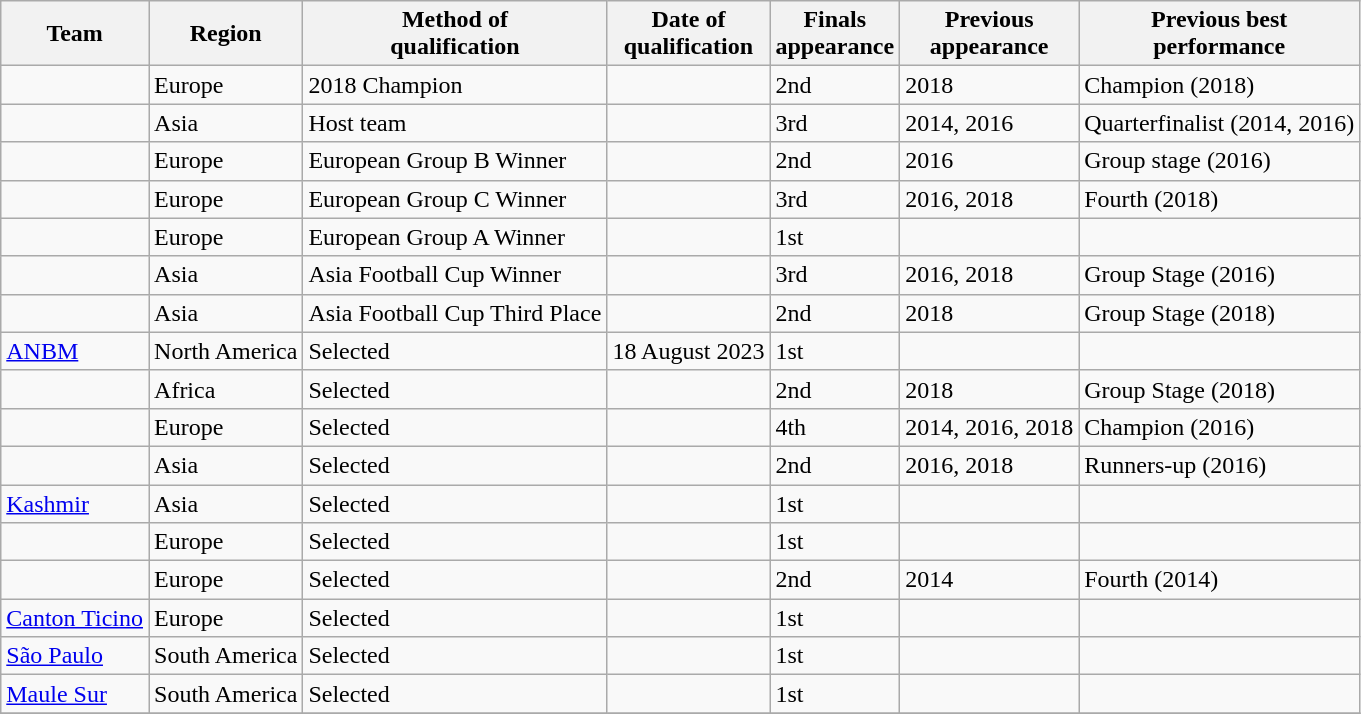<table class="wikitable sortable" style="text-align: left;">
<tr>
<th>Team</th>
<th>Region</th>
<th>Method of<br>qualification</th>
<th>Date of<br>qualification</th>
<th>Finals<br>appearance</th>
<th>Previous<br>appearance</th>
<th>Previous best<br>performance</th>
</tr>
<tr>
<td></td>
<td>Europe</td>
<td>2018 Champion</td>
<td></td>
<td>2nd</td>
<td>2018</td>
<td>Champion (2018)</td>
</tr>
<tr>
<td></td>
<td>Asia</td>
<td>Host team</td>
<td></td>
<td>3rd</td>
<td>2014, 2016</td>
<td>Quarterfinalist (2014, 2016)</td>
</tr>
<tr>
<td></td>
<td>Europe</td>
<td>European Group B Winner</td>
<td></td>
<td>2nd</td>
<td>2016</td>
<td>Group stage (2016)</td>
</tr>
<tr>
<td></td>
<td>Europe</td>
<td>European Group C Winner</td>
<td></td>
<td>3rd</td>
<td>2016, 2018</td>
<td>Fourth (2018)</td>
</tr>
<tr>
<td></td>
<td>Europe</td>
<td>European Group A Winner</td>
<td></td>
<td>1st</td>
<td></td>
<td></td>
</tr>
<tr>
<td></td>
<td>Asia</td>
<td>Asia Football Cup Winner</td>
<td></td>
<td>3rd</td>
<td>2016, 2018</td>
<td>Group Stage (2016)</td>
</tr>
<tr>
<td></td>
<td>Asia</td>
<td>Asia Football Cup Third Place</td>
<td></td>
<td>2nd</td>
<td>2018</td>
<td>Group Stage (2018)</td>
</tr>
<tr>
<td> <a href='#'>ANBM</a></td>
<td>North America</td>
<td>Selected</td>
<td>18 August 2023</td>
<td>1st</td>
<td></td>
<td></td>
</tr>
<tr>
<td></td>
<td>Africa</td>
<td>Selected</td>
<td></td>
<td>2nd</td>
<td>2018</td>
<td>Group Stage (2018)</td>
</tr>
<tr>
<td></td>
<td>Europe</td>
<td>Selected</td>
<td></td>
<td>4th</td>
<td>2014, 2016, 2018</td>
<td>Champion (2016)</td>
</tr>
<tr>
<td></td>
<td>Asia</td>
<td>Selected</td>
<td></td>
<td>2nd</td>
<td>2016, 2018</td>
<td>Runners-up (2016)</td>
</tr>
<tr>
<td> <a href='#'>Kashmir</a></td>
<td>Asia</td>
<td>Selected</td>
<td></td>
<td>1st</td>
<td></td>
<td></td>
</tr>
<tr>
<td></td>
<td>Europe</td>
<td>Selected</td>
<td></td>
<td>1st</td>
<td></td>
<td></td>
</tr>
<tr>
<td></td>
<td>Europe</td>
<td>Selected</td>
<td></td>
<td>2nd</td>
<td>2014</td>
<td>Fourth (2014)</td>
</tr>
<tr>
<td> <a href='#'>Canton Ticino</a></td>
<td>Europe</td>
<td>Selected</td>
<td></td>
<td>1st</td>
<td></td>
<td></td>
</tr>
<tr>
<td> <a href='#'>São Paulo</a></td>
<td>South America</td>
<td>Selected</td>
<td></td>
<td>1st</td>
<td></td>
<td></td>
</tr>
<tr>
<td> <a href='#'>Maule Sur</a></td>
<td>South America</td>
<td>Selected</td>
<td></td>
<td>1st</td>
<td></td>
<td></td>
</tr>
<tr>
</tr>
</table>
